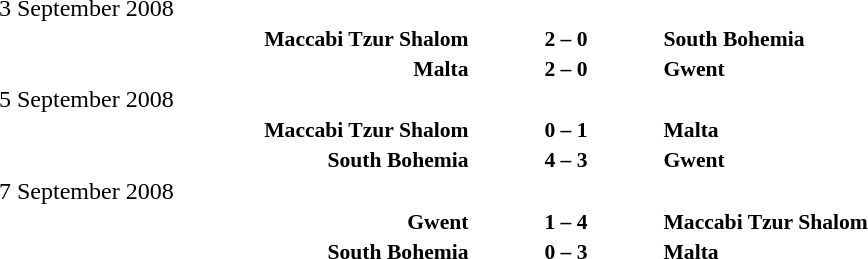<table width=100% cellspacing=1>
<tr>
<th width=25%></th>
<th width=10%></th>
<th></th>
</tr>
<tr>
<td>3 September 2008</td>
</tr>
<tr style=font-size:90%>
<td align=right><strong>Maccabi Tzur Shalom</strong></td>
<td align=center><strong>2 – 0</strong></td>
<td><strong>South Bohemia</strong></td>
</tr>
<tr style=font-size:90%>
<td align=right><strong>Malta</strong></td>
<td align=center><strong>2 – 0</strong></td>
<td><strong>Gwent</strong></td>
</tr>
<tr>
<td>5 September 2008</td>
</tr>
<tr style=font-size:90%>
<td align=right><strong>Maccabi Tzur Shalom</strong></td>
<td align=center><strong>0 – 1</strong></td>
<td><strong>Malta</strong></td>
</tr>
<tr style=font-size:90%>
<td align=right><strong>South Bohemia</strong></td>
<td align=center><strong>4 – 3</strong></td>
<td><strong>Gwent</strong></td>
</tr>
<tr>
<td>7 September 2008</td>
</tr>
<tr style=font-size:90%>
<td align=right><strong>Gwent</strong></td>
<td align=center><strong>1 – 4</strong></td>
<td><strong>Maccabi Tzur Shalom</strong></td>
</tr>
<tr style=font-size:90%>
<td align=right><strong>South Bohemia</strong></td>
<td align=center><strong>0 – 3</strong></td>
<td><strong>Malta</strong></td>
</tr>
</table>
